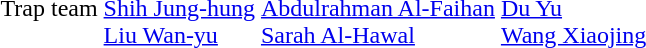<table>
<tr>
<td>Trap team</td>
<td><br><a href='#'>Shih Jung-hung</a><br><a href='#'>Liu Wan-yu</a></td>
<td><br><a href='#'>Abdulrahman Al-Faihan</a><br><a href='#'>Sarah Al-Hawal</a></td>
<td><br><a href='#'>Du Yu</a><br><a href='#'>Wang Xiaojing</a></td>
</tr>
</table>
